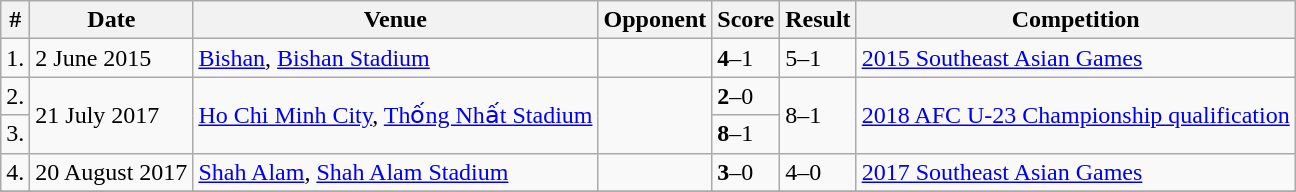<table class="wikitable collapsible collapsed">
<tr>
<th>#</th>
<th>Date</th>
<th>Venue</th>
<th>Opponent</th>
<th>Score</th>
<th>Result</th>
<th>Competition</th>
</tr>
<tr>
<td>1.</td>
<td>2 June 2015</td>
<td><a href='#'>Bishan</a>, <a href='#'>Bishan Stadium</a></td>
<td></td>
<td><strong>4</strong>–1</td>
<td>5–1</td>
<td><a href='#'>2015 Southeast Asian Games</a></td>
</tr>
<tr>
<td>2.</td>
<td rowspan="2">21 July 2017</td>
<td rowspan="2"><a href='#'>Ho Chi Minh City</a>, <a href='#'>Thống Nhất Stadium</a></td>
<td rowspan="2"></td>
<td><strong>2</strong>–0</td>
<td rowspan="2">8–1</td>
<td rowspan="2"><a href='#'>2018 AFC U-23 Championship qualification</a></td>
</tr>
<tr>
<td>3.</td>
<td><strong>8</strong>–1</td>
</tr>
<tr>
<td>4.</td>
<td>20 August 2017</td>
<td><a href='#'>Shah Alam</a>, <a href='#'>Shah Alam Stadium</a></td>
<td></td>
<td><strong>3</strong>–0</td>
<td>4–0</td>
<td><a href='#'>2017 Southeast Asian Games</a></td>
</tr>
<tr>
</tr>
</table>
